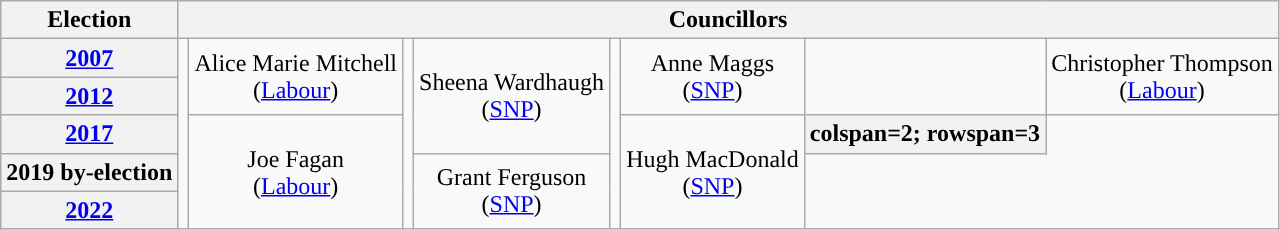<table class="wikitable" style="text-align:center">
<tr>
<th>Election</th>
<th colspan=8>Councillors</th>
</tr>
<tr>
<th><a href='#'>2007</a></th>
<td rowspan=5; style="background-color: "></td>
<td rowspan=2>Alice Marie Mitchell<br>(<a href='#'>Labour</a>)</td>
<td rowspan=5; style="background-color: "></td>
<td rowspan=3>Sheena Wardhaugh<br>(<a href='#'>SNP</a>)</td>
<td rowspan=5; style="background-color: "></td>
<td rowspan=2>Anne Maggs<br>(<a href='#'>SNP</a>)</td>
<td rowspan=2; style="background-color: "></td>
<td rowspan=2>Christopher Thompson<br>(<a href='#'>Labour</a>)</td>
</tr>
<tr>
<th><a href='#'>2012</a></th>
</tr>
<tr>
<th><a href='#'>2017</a></th>
<td rowspan=3>Joe Fagan<br>(<a href='#'>Labour</a>)</td>
<td rowspan=3>Hugh MacDonald<br>(<a href='#'>SNP</a>)</td>
<th>colspan=2; rowspan=3 </th>
</tr>
<tr>
<th>2019 by-election</th>
<td rowspan=2>Grant Ferguson<br>(<a href='#'>SNP</a>)</td>
</tr>
<tr>
<th><a href='#'>2022</a></th>
</tr>
</table>
